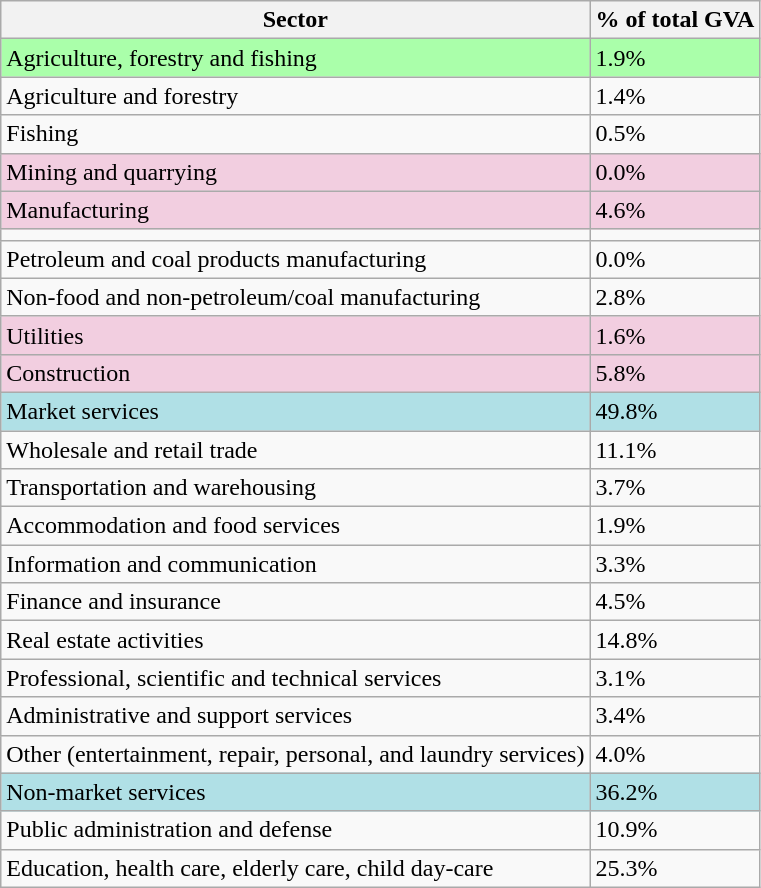<table class="wikitable">
<tr>
<th>Sector</th>
<th>% of total GVA</th>
</tr>
<tr style="background:#afa;">
<td>Agriculture, forestry and fishing</td>
<td>1.9%<br></td>
</tr>
<tr>
<td>Agriculture and forestry</td>
<td>1.4%</td>
</tr>
<tr>
<td>Fishing</td>
<td>0.5%<br></td>
</tr>
<tr style="background:#f2cee0;">
<td>Mining and quarrying</td>
<td>0.0%</td>
</tr>
<tr style="background:#f2cee0;">
<td>Manufacturing</td>
<td>4.6%<br></td>
</tr>
<tr>
<td></td>
<td></td>
</tr>
<tr>
<td>Petroleum and coal products manufacturing</td>
<td>0.0%</td>
</tr>
<tr>
<td>Non-food and non-petroleum/coal manufacturing</td>
<td>2.8%<br></td>
</tr>
<tr style="background:#f2cee0;">
<td>Utilities</td>
<td>1.6%</td>
</tr>
<tr style="background:#f2cee0;">
<td>Construction</td>
<td>5.8%</td>
</tr>
<tr style="background:#b0e0e6;">
<td>Market services</td>
<td>49.8%<br></td>
</tr>
<tr>
<td>Wholesale and retail trade</td>
<td>11.1%</td>
</tr>
<tr>
<td>Transportation and warehousing</td>
<td>3.7%</td>
</tr>
<tr>
<td>Accommodation and food services</td>
<td>1.9%</td>
</tr>
<tr>
<td>Information and communication</td>
<td>3.3%</td>
</tr>
<tr>
<td>Finance and insurance</td>
<td>4.5%</td>
</tr>
<tr>
<td>Real estate activities</td>
<td>14.8%</td>
</tr>
<tr>
<td>Professional, scientific and technical services</td>
<td>3.1%</td>
</tr>
<tr>
<td>Administrative and support services</td>
<td>3.4%</td>
</tr>
<tr>
<td>Other (entertainment, repair, personal, and laundry services)</td>
<td>4.0%<br></td>
</tr>
<tr style="background:#b0e0e6;">
<td>Non-market services</td>
<td>36.2%<br></td>
</tr>
<tr>
<td>Public administration and defense</td>
<td>10.9%</td>
</tr>
<tr>
<td>Education, health care, elderly care, child day-care</td>
<td>25.3%<br></td>
</tr>
</table>
